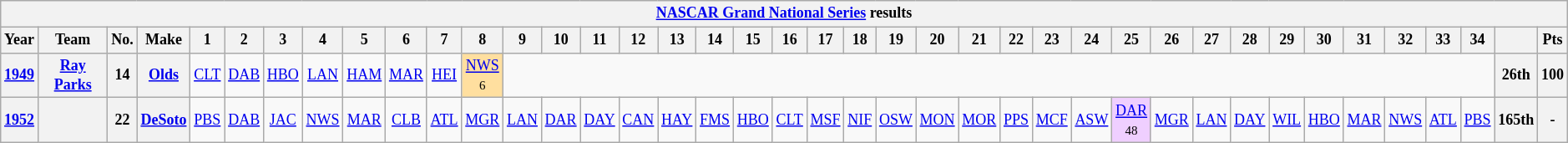<table class="wikitable" style="text-align:center; font-size:75%">
<tr>
<th colspan=69><a href='#'>NASCAR Grand National Series</a> results</th>
</tr>
<tr>
<th>Year</th>
<th>Team</th>
<th>No.</th>
<th>Make</th>
<th>1</th>
<th>2</th>
<th>3</th>
<th>4</th>
<th>5</th>
<th>6</th>
<th>7</th>
<th>8</th>
<th>9</th>
<th>10</th>
<th>11</th>
<th>12</th>
<th>13</th>
<th>14</th>
<th>15</th>
<th>16</th>
<th>17</th>
<th>18</th>
<th>19</th>
<th>20</th>
<th>21</th>
<th>22</th>
<th>23</th>
<th>24</th>
<th>25</th>
<th>26</th>
<th>27</th>
<th>28</th>
<th>29</th>
<th>30</th>
<th>31</th>
<th>32</th>
<th>33</th>
<th>34</th>
<th></th>
<th>Pts</th>
</tr>
<tr>
<th><a href='#'>1949</a></th>
<th><a href='#'>Ray Parks</a></th>
<th>14</th>
<th><a href='#'>Olds</a></th>
<td><a href='#'>CLT</a></td>
<td><a href='#'>DAB</a></td>
<td><a href='#'>HBO</a></td>
<td><a href='#'>LAN</a></td>
<td><a href='#'>HAM</a></td>
<td><a href='#'>MAR</a></td>
<td><a href='#'>HEI</a></td>
<td style="background:#FFDF9F;"><a href='#'>NWS</a><br><small>6</small></td>
<td colspan=26></td>
<th>26th</th>
<th>100</th>
</tr>
<tr>
<th><a href='#'>1952</a></th>
<th></th>
<th>22</th>
<th><a href='#'>DeSoto</a></th>
<td><a href='#'>PBS</a></td>
<td><a href='#'>DAB</a></td>
<td><a href='#'>JAC</a></td>
<td><a href='#'>NWS</a></td>
<td><a href='#'>MAR</a></td>
<td><a href='#'>CLB</a></td>
<td><a href='#'>ATL</a></td>
<td><a href='#'>MGR</a></td>
<td><a href='#'>LAN</a></td>
<td><a href='#'>DAR</a></td>
<td><a href='#'>DAY</a></td>
<td><a href='#'>CAN</a></td>
<td><a href='#'>HAY</a></td>
<td><a href='#'>FMS</a></td>
<td><a href='#'>HBO</a></td>
<td><a href='#'>CLT</a></td>
<td><a href='#'>MSF</a></td>
<td><a href='#'>NIF</a></td>
<td><a href='#'>OSW</a></td>
<td><a href='#'>MON</a></td>
<td><a href='#'>MOR</a></td>
<td><a href='#'>PPS</a></td>
<td><a href='#'>MCF</a></td>
<td><a href='#'>ASW</a></td>
<td style="background:#EFCFFF;"><a href='#'>DAR</a><br><small>48</small></td>
<td><a href='#'>MGR</a></td>
<td><a href='#'>LAN</a></td>
<td><a href='#'>DAY</a></td>
<td><a href='#'>WIL</a></td>
<td><a href='#'>HBO</a></td>
<td><a href='#'>MAR</a></td>
<td><a href='#'>NWS</a></td>
<td><a href='#'>ATL</a></td>
<td><a href='#'>PBS</a></td>
<th>165th</th>
<th>-</th>
</tr>
</table>
